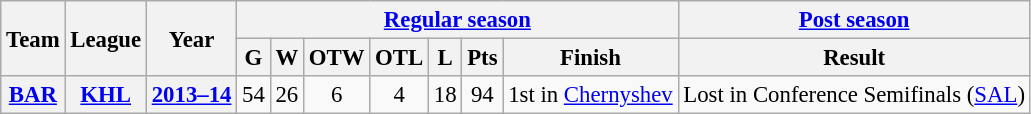<table class="wikitable" style="font-size: 95%; text-align:center;">
<tr>
<th rowspan="2">Team</th>
<th rowspan="2">League</th>
<th rowspan="2">Year</th>
<th colspan="7"><a href='#'>Regular season</a></th>
<th colspan="1"><a href='#'>Post season</a></th>
</tr>
<tr>
<th>G</th>
<th>W</th>
<th>OTW</th>
<th>OTL</th>
<th>L</th>
<th>Pts</th>
<th>Finish</th>
<th>Result</th>
</tr>
<tr>
<th><a href='#'>BAR</a></th>
<th><a href='#'>KHL</a></th>
<th><a href='#'>2013–14</a></th>
<td>54</td>
<td>26</td>
<td>6</td>
<td>4</td>
<td>18</td>
<td>94</td>
<td>1st in <a href='#'>Chernyshev</a></td>
<td>Lost in Conference Semifinals (<a href='#'>SAL</a>)</td>
</tr>
</table>
